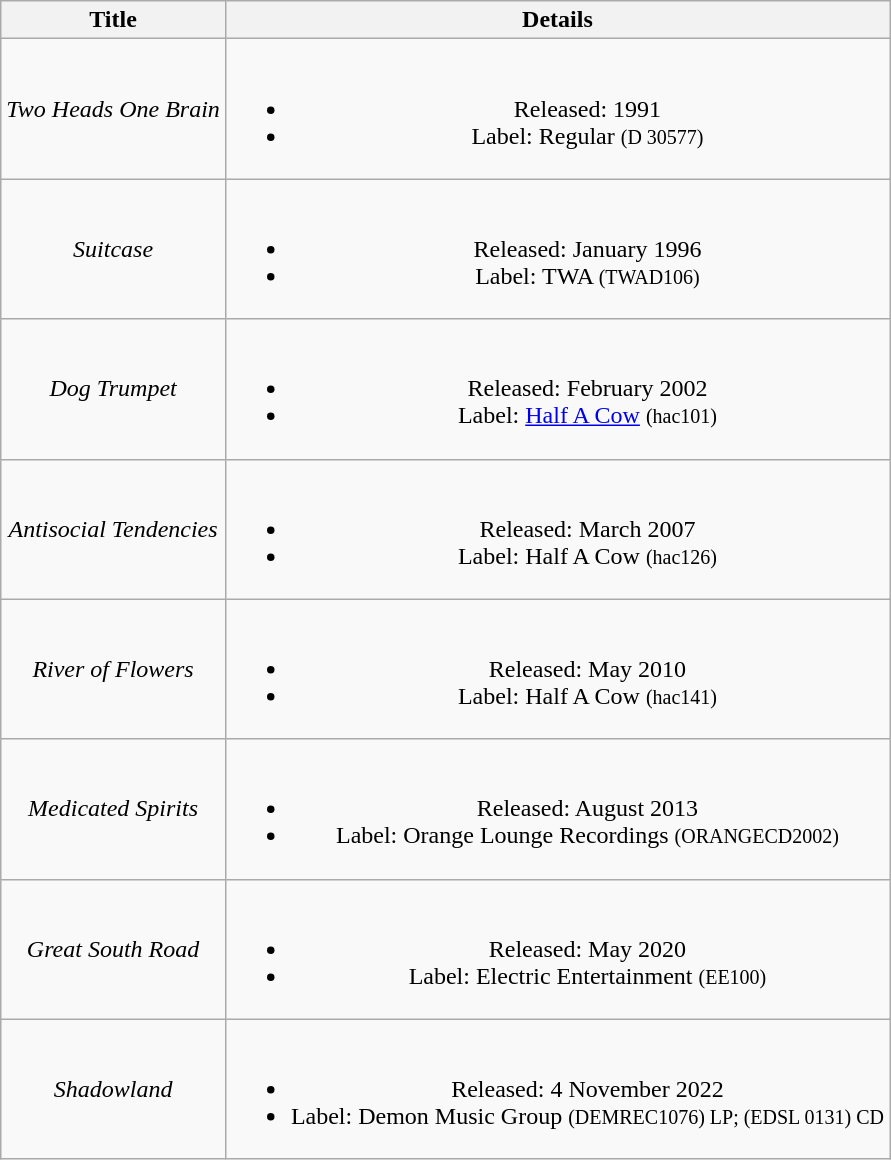<table class="wikitable plainrowheaders" style="text-align:center;">
<tr>
<th>Title</th>
<th>Details</th>
</tr>
<tr>
<td><em>Two Heads One Brain</em></td>
<td><br><ul><li>Released: 1991</li><li>Label: Regular <small>(D 30577)</small></li></ul></td>
</tr>
<tr>
<td><em>Suitcase</em></td>
<td><br><ul><li>Released: January 1996</li><li>Label: TWA <small>(TWAD106)</small></li></ul></td>
</tr>
<tr>
<td><em>Dog Trumpet</em></td>
<td><br><ul><li>Released: February 2002</li><li>Label: <a href='#'>Half A Cow</a> <small>(hac101)</small></li></ul></td>
</tr>
<tr>
<td><em>Antisocial Tendencies</em></td>
<td><br><ul><li>Released: March 2007</li><li>Label: Half A Cow <small>(hac126)</small></li></ul></td>
</tr>
<tr>
<td><em>River of Flowers</em></td>
<td><br><ul><li>Released: May 2010</li><li>Label: Half A Cow <small>(hac141)</small></li></ul></td>
</tr>
<tr>
<td><em>Medicated Spirits</em></td>
<td><br><ul><li>Released: August 2013</li><li>Label: Orange Lounge Recordings <small>(ORANGECD2002)</small></li></ul></td>
</tr>
<tr>
<td><em>Great South Road</em></td>
<td><br><ul><li>Released: May 2020</li><li>Label: Electric Entertainment <small>(EE100)</small></li></ul></td>
</tr>
<tr>
<td><em>Shadowland</em></td>
<td><br><ul><li>Released: 4 November 2022</li><li>Label: Demon Music Group <small>(DEMREC1076) LP; (EDSL 0131) CD</small></li></ul></td>
</tr>
</table>
